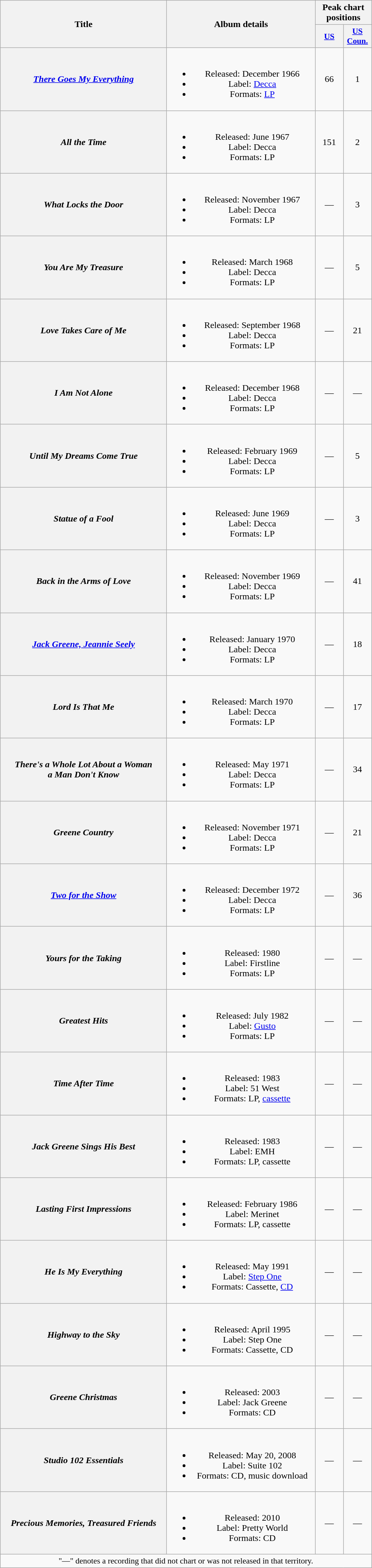<table class="wikitable plainrowheaders" style="text-align:center;" border="1">
<tr>
<th scope="col" rowspan="2" style="width:18em;">Title</th>
<th scope="col" rowspan="2" style="width:16em;">Album details</th>
<th scope="col" colspan="2">Peak chart<br>positions</th>
</tr>
<tr>
<th scope="col" style="width:3em;font-size:90%;"><a href='#'>US</a><br></th>
<th scope="col" style="width:3em;font-size:90%;"><a href='#'>US<br>Coun.</a><br></th>
</tr>
<tr>
<th scope="row"><em><a href='#'>There Goes My Everything</a></em></th>
<td><br><ul><li>Released: December 1966</li><li>Label: <a href='#'>Decca</a></li><li>Formats: <a href='#'>LP</a></li></ul></td>
<td>66</td>
<td>1</td>
</tr>
<tr>
<th scope="row"><em>All the Time</em></th>
<td><br><ul><li>Released: June 1967</li><li>Label: Decca</li><li>Formats: LP</li></ul></td>
<td>151</td>
<td>2</td>
</tr>
<tr>
<th scope="row"><em>What Locks the Door</em></th>
<td><br><ul><li>Released: November 1967</li><li>Label: Decca</li><li>Formats: LP</li></ul></td>
<td>—</td>
<td>3</td>
</tr>
<tr>
<th scope="row"><em>You Are My Treasure</em></th>
<td><br><ul><li>Released: March 1968</li><li>Label: Decca</li><li>Formats:  LP</li></ul></td>
<td>—</td>
<td>5</td>
</tr>
<tr>
<th scope="row"><em>Love Takes Care of Me</em></th>
<td><br><ul><li>Released: September 1968</li><li>Label: Decca</li><li>Formats:  LP</li></ul></td>
<td>—</td>
<td>21</td>
</tr>
<tr>
<th scope="row"><em>I Am Not Alone</em></th>
<td><br><ul><li>Released: December 1968</li><li>Label: Decca</li><li>Formats: LP</li></ul></td>
<td>—</td>
<td>—</td>
</tr>
<tr>
<th scope="row"><em>Until My Dreams Come True</em></th>
<td><br><ul><li>Released: February 1969</li><li>Label: Decca</li><li>Formats: LP</li></ul></td>
<td>—</td>
<td>5</td>
</tr>
<tr>
<th scope="row"><em>Statue of a Fool</em></th>
<td><br><ul><li>Released: June 1969</li><li>Label: Decca</li><li>Formats: LP</li></ul></td>
<td>—</td>
<td>3</td>
</tr>
<tr>
<th scope="row"><em>Back in the Arms of Love</em></th>
<td><br><ul><li>Released: November 1969</li><li>Label: Decca</li><li>Formats: LP</li></ul></td>
<td>—</td>
<td>41</td>
</tr>
<tr>
<th scope="row"><em><a href='#'>Jack Greene, Jeannie Seely</a></em><br></th>
<td><br><ul><li>Released: January 1970</li><li>Label: Decca</li><li>Formats: LP</li></ul></td>
<td>—</td>
<td>18</td>
</tr>
<tr>
<th scope="row"><em>Lord Is That Me</em></th>
<td><br><ul><li>Released: March 1970</li><li>Label: Decca</li><li>Formats: LP</li></ul></td>
<td>—</td>
<td>17</td>
</tr>
<tr>
<th scope="row"><em>There's a Whole Lot About a Woman<br>a Man Don't Know</em></th>
<td><br><ul><li>Released: May 1971</li><li>Label: Decca</li><li>Formats: LP</li></ul></td>
<td>—</td>
<td>34</td>
</tr>
<tr>
<th scope="row"><em>Greene Country</em></th>
<td><br><ul><li>Released: November 1971</li><li>Label: Decca</li><li>Formats: LP</li></ul></td>
<td>—</td>
<td>21</td>
</tr>
<tr>
<th scope="row"><em><a href='#'>Two for the Show</a></em><br></th>
<td><br><ul><li>Released: December 1972</li><li>Label: Decca</li><li>Formats: LP</li></ul></td>
<td>—</td>
<td>36</td>
</tr>
<tr>
<th scope="row"><em>Yours for the Taking</em></th>
<td><br><ul><li>Released: 1980</li><li>Label: Firstline</li><li>Formats: LP</li></ul></td>
<td>—</td>
<td>—</td>
</tr>
<tr>
<th scope="row"><em>Greatest Hits</em> <br></th>
<td><br><ul><li>Released: July 1982</li><li>Label: <a href='#'>Gusto</a></li><li>Formats: LP</li></ul></td>
<td>—</td>
<td>—</td>
</tr>
<tr>
<th scope="row"><em>Time After Time</em></th>
<td><br><ul><li>Released: 1983</li><li>Label: 51 West</li><li>Formats: LP, <a href='#'>cassette</a></li></ul></td>
<td>—</td>
<td>—</td>
</tr>
<tr>
<th scope="row"><em>Jack Greene Sings His Best</em></th>
<td><br><ul><li>Released: 1983</li><li>Label: EMH</li><li>Formats: LP, cassette</li></ul></td>
<td>—</td>
<td>—</td>
</tr>
<tr>
<th scope="row"><em>Lasting First Impressions</em></th>
<td><br><ul><li>Released: February 1986</li><li>Label: Merinet</li><li>Formats: LP, cassette</li></ul></td>
<td>—</td>
<td>—</td>
</tr>
<tr>
<th scope="row"><em>He Is My Everything</em></th>
<td><br><ul><li>Released: May 1991</li><li>Label: <a href='#'>Step One</a></li><li>Formats: Cassette, <a href='#'>CD</a></li></ul></td>
<td>—</td>
<td>—</td>
</tr>
<tr>
<th scope="row"><em>Highway to the Sky</em></th>
<td><br><ul><li>Released: April 1995</li><li>Label: Step One</li><li>Formats: Cassette, CD</li></ul></td>
<td>—</td>
<td>—</td>
</tr>
<tr>
<th scope="row"><em>Greene Christmas</em></th>
<td><br><ul><li>Released: 2003</li><li>Label: Jack Greene</li><li>Formats: CD</li></ul></td>
<td>—</td>
<td>—</td>
</tr>
<tr>
<th scope="row"><em>Studio 102 Essentials</em></th>
<td><br><ul><li>Released: May 20, 2008</li><li>Label: Suite 102</li><li>Formats: CD, music download</li></ul></td>
<td>—</td>
<td>—</td>
</tr>
<tr>
<th scope="row"><em>Precious Memories, Treasured Friends</em></th>
<td><br><ul><li>Released: 2010</li><li>Label: Pretty World</li><li>Formats: CD</li></ul></td>
<td>—</td>
<td>—</td>
</tr>
<tr>
<td colspan="4" style="font-size:90%">"—" denotes a recording that did not chart or was not released in that territory.</td>
</tr>
</table>
